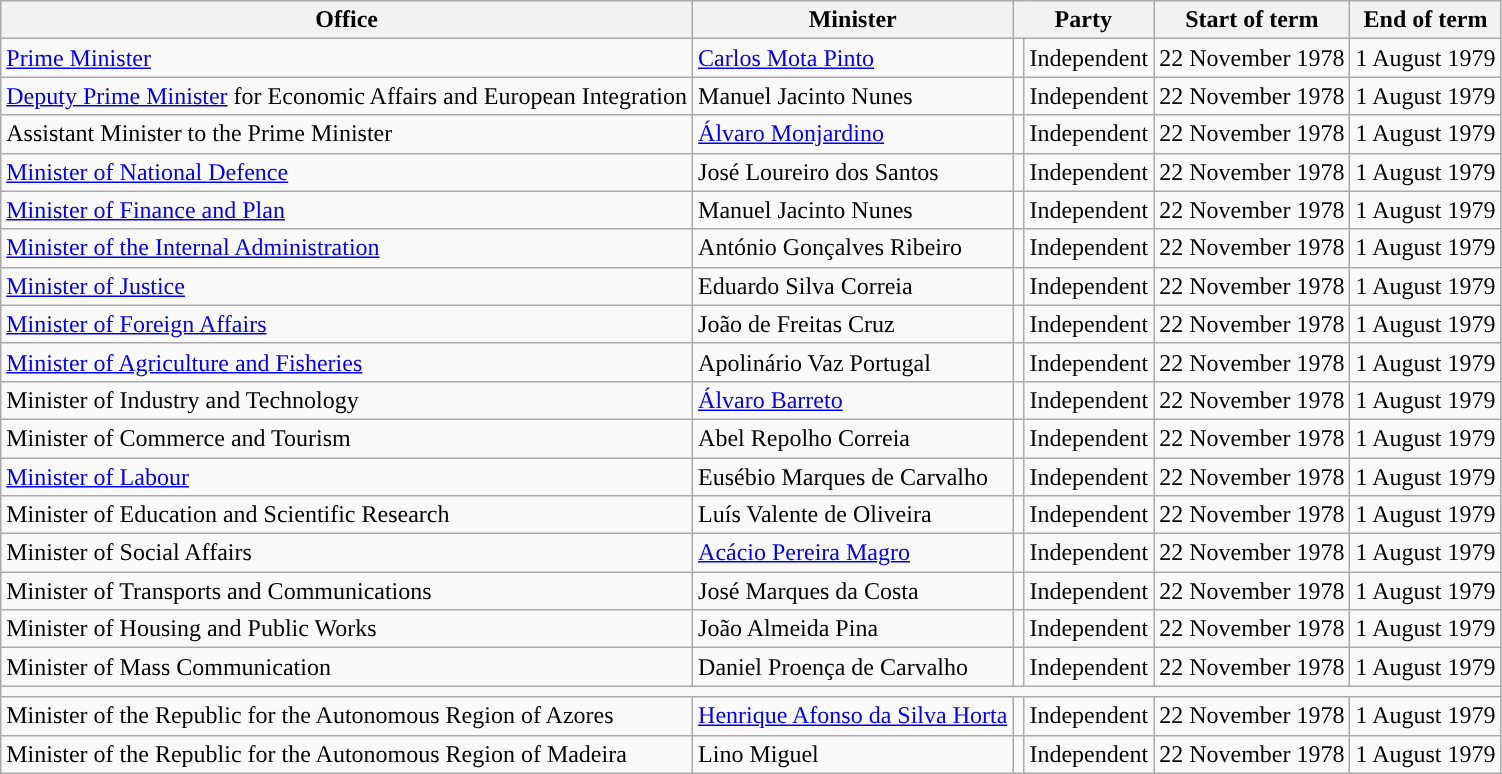<table class="wikitable">
<tr>
<th>Office</th>
<th>Minister</th>
<th colspan="2">Party</th>
<th>Start of term</th>
<th>End of term</th>
</tr>
<tr>
<td><a href='#'>Prime Minister</a></td>
<td><a href='#'>Carlos Mota Pinto</a></td>
<td style="background:"></td>
<td>Independent</td>
<td>22 November 1978</td>
<td>1 August 1979</td>
</tr>
<tr>
<td><a href='#'>Deputy Prime Minister</a> for Economic Affairs and European Integration</td>
<td>Manuel Jacinto Nunes</td>
<td style="background:"></td>
<td>Independent</td>
<td>22 November 1978</td>
<td>1 August 1979</td>
</tr>
<tr>
<td>Assistant Minister to the Prime Minister</td>
<td><a href='#'>Álvaro Monjardino</a></td>
<td style="background:"></td>
<td>Independent</td>
<td>22 November 1978</td>
<td>1 August 1979</td>
</tr>
<tr>
<td><a href='#'>Minister of National Defence</a></td>
<td>José Loureiro dos Santos</td>
<td style="background:"></td>
<td>Independent</td>
<td>22 November 1978</td>
<td>1 August 1979</td>
</tr>
<tr>
<td><a href='#'>Minister of Finance and Plan</a></td>
<td>Manuel Jacinto Nunes</td>
<td style="background:"></td>
<td>Independent</td>
<td>22 November 1978</td>
<td>1 August 1979</td>
</tr>
<tr>
<td><a href='#'>Minister of the Internal Administration</a></td>
<td>António Gonçalves Ribeiro</td>
<td style="background:"></td>
<td>Independent</td>
<td>22 November 1978</td>
<td>1 August 1979</td>
</tr>
<tr>
<td><a href='#'>Minister of Justice</a></td>
<td>Eduardo Silva Correia</td>
<td style="background:"></td>
<td>Independent</td>
<td>22 November 1978</td>
<td>1 August 1979</td>
</tr>
<tr>
<td><a href='#'>Minister of Foreign Affairs</a></td>
<td>João de Freitas Cruz</td>
<td style="background:"></td>
<td>Independent</td>
<td>22 November 1978</td>
<td>1 August 1979</td>
</tr>
<tr>
<td><a href='#'>Minister of Agriculture and Fisheries</a></td>
<td>Apolinário Vaz Portugal</td>
<td style="background:"></td>
<td>Independent</td>
<td>22 November 1978</td>
<td>1 August 1979</td>
</tr>
<tr>
<td>Minister of Industry and Technology</td>
<td><a href='#'>Álvaro Barreto</a></td>
<td style="background:"></td>
<td>Independent</td>
<td>22 November 1978</td>
<td>1 August 1979</td>
</tr>
<tr>
<td>Minister of Commerce and Tourism</td>
<td>Abel Repolho Correia</td>
<td style="background:"></td>
<td>Independent</td>
<td>22 November 1978</td>
<td>1 August 1979</td>
</tr>
<tr>
<td><a href='#'>Minister of Labour</a></td>
<td>Eusébio Marques de Carvalho</td>
<td style="background:"></td>
<td>Independent</td>
<td>22 November 1978</td>
<td>1 August 1979</td>
</tr>
<tr>
<td>Minister of Education and Scientific Research</td>
<td>Luís Valente de Oliveira</td>
<td style="background:"></td>
<td>Independent</td>
<td>22 November 1978</td>
<td>1 August 1979</td>
</tr>
<tr>
<td>Minister of Social Affairs</td>
<td><a href='#'>Acácio Pereira Magro</a></td>
<td style="background:"></td>
<td>Independent</td>
<td>22 November 1978</td>
<td>1 August 1979</td>
</tr>
<tr>
<td>Minister of Transports and Communications</td>
<td>José Marques da Costa</td>
<td style="background:"></td>
<td>Independent</td>
<td>22 November 1978</td>
<td>1 August 1979</td>
</tr>
<tr>
<td>Minister of Housing and Public Works</td>
<td>João Almeida Pina</td>
<td style="background:"></td>
<td>Independent</td>
<td>22 November 1978</td>
<td>1 August 1979</td>
</tr>
<tr>
<td>Minister of Mass Communication</td>
<td>Daniel Proença de Carvalho</td>
<td style="background:"></td>
<td>Independent</td>
<td>22 November 1978</td>
<td>1 August 1979</td>
</tr>
<tr>
<td colspan="6"></td>
</tr>
<tr>
<td>Minister of the Republic for the Autonomous Region of Azores</td>
<td><a href='#'>Henrique Afonso da Silva Horta</a></td>
<td style="background:"></td>
<td>Independent</td>
<td>22 November 1978</td>
<td>1 August 1979</td>
</tr>
<tr>
<td>Minister of the Republic for the Autonomous Region of Madeira</td>
<td>Lino Miguel</td>
<td style="background:"></td>
<td>Independent</td>
<td>22 November 1978</td>
<td>1 August 1979</td>
</tr>
</table>
